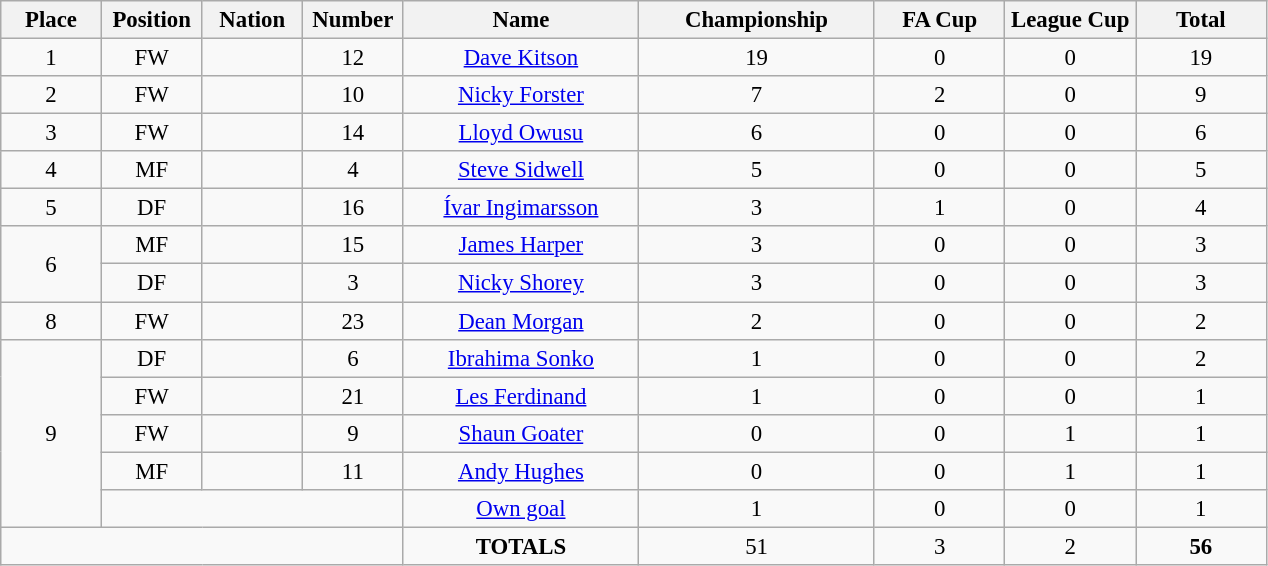<table class="wikitable" style="font-size: 95%; text-align: center;">
<tr>
<th width=60>Place</th>
<th width=60>Position</th>
<th width=60>Nation</th>
<th width=60>Number</th>
<th width=150>Name</th>
<th width=150>Championship</th>
<th width=80>FA Cup</th>
<th width=80>League Cup</th>
<th width=80>Total</th>
</tr>
<tr>
<td>1</td>
<td>FW</td>
<td></td>
<td>12</td>
<td><a href='#'>Dave Kitson</a></td>
<td>19</td>
<td>0</td>
<td>0</td>
<td>19</td>
</tr>
<tr>
<td>2</td>
<td>FW</td>
<td></td>
<td>10</td>
<td><a href='#'>Nicky Forster</a></td>
<td>7</td>
<td>2</td>
<td>0</td>
<td>9</td>
</tr>
<tr>
<td>3</td>
<td>FW</td>
<td></td>
<td>14</td>
<td><a href='#'>Lloyd Owusu</a></td>
<td>6</td>
<td>0</td>
<td>0</td>
<td>6</td>
</tr>
<tr>
<td>4</td>
<td>MF</td>
<td></td>
<td>4</td>
<td><a href='#'>Steve Sidwell</a></td>
<td>5</td>
<td>0</td>
<td>0</td>
<td>5</td>
</tr>
<tr>
<td>5</td>
<td>DF</td>
<td></td>
<td>16</td>
<td><a href='#'>Ívar Ingimarsson</a></td>
<td>3</td>
<td>1</td>
<td>0</td>
<td>4</td>
</tr>
<tr>
<td rowspan="2">6</td>
<td>MF</td>
<td></td>
<td>15</td>
<td><a href='#'>James Harper</a></td>
<td>3</td>
<td>0</td>
<td>0</td>
<td>3</td>
</tr>
<tr>
<td>DF</td>
<td></td>
<td>3</td>
<td><a href='#'>Nicky Shorey</a></td>
<td>3</td>
<td>0</td>
<td>0</td>
<td>3</td>
</tr>
<tr>
<td>8</td>
<td>FW</td>
<td></td>
<td>23</td>
<td><a href='#'>Dean Morgan</a></td>
<td>2</td>
<td>0</td>
<td>0</td>
<td>2</td>
</tr>
<tr>
<td rowspan="5">9</td>
<td>DF</td>
<td></td>
<td>6</td>
<td><a href='#'>Ibrahima Sonko</a></td>
<td>1</td>
<td>0</td>
<td>0</td>
<td>2</td>
</tr>
<tr>
<td>FW</td>
<td></td>
<td>21</td>
<td><a href='#'>Les Ferdinand</a></td>
<td>1</td>
<td>0</td>
<td>0</td>
<td>1</td>
</tr>
<tr>
<td>FW</td>
<td></td>
<td>9</td>
<td><a href='#'>Shaun Goater</a></td>
<td>0</td>
<td>0</td>
<td>1</td>
<td>1</td>
</tr>
<tr>
<td>MF</td>
<td></td>
<td>11</td>
<td><a href='#'>Andy Hughes</a></td>
<td>0</td>
<td>0</td>
<td>1</td>
<td>1</td>
</tr>
<tr>
<td colspan="3"></td>
<td><a href='#'>Own goal</a></td>
<td>1</td>
<td>0</td>
<td>0</td>
<td>1</td>
</tr>
<tr>
<td colspan="4"></td>
<td><strong>TOTALS</strong></td>
<td>51</td>
<td>3</td>
<td>2</td>
<td><strong>56</strong></td>
</tr>
</table>
